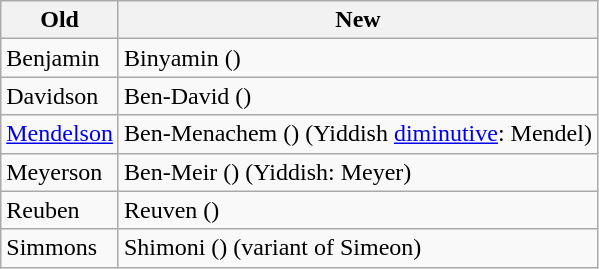<table class="wikitable">
<tr>
<th>Old</th>
<th>New</th>
</tr>
<tr>
<td>Benjamin</td>
<td>Binyamin ()</td>
</tr>
<tr>
<td>Davidson</td>
<td>Ben-David ()</td>
</tr>
<tr>
<td><a href='#'>Mendelson</a></td>
<td>Ben-Menachem () (Yiddish <a href='#'>diminutive</a>: Mendel)</td>
</tr>
<tr>
<td>Meyerson</td>
<td>Ben-Meir () (Yiddish: Meyer)</td>
</tr>
<tr>
<td>Reuben</td>
<td>Reuven ()</td>
</tr>
<tr>
<td>Simmons</td>
<td>Shimoni () (variant of Simeon)</td>
</tr>
</table>
